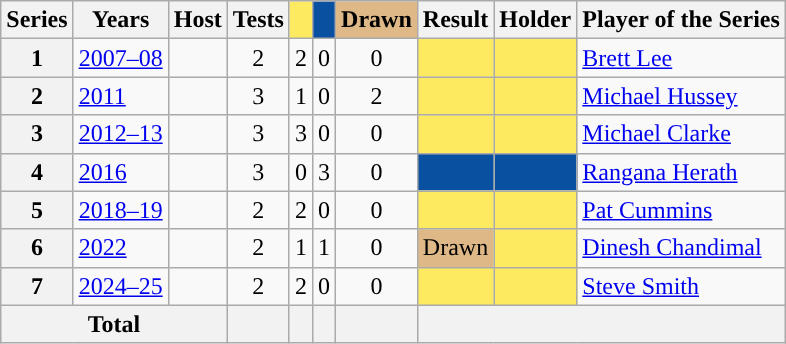<table class="wikitable">
<tr>
<th>Series</th>
<th>Years</th>
<th>Host</th>
<th>Tests</th>
<th style="background:#fdea60"></th>
<th style="background:#0a50a1"></th>
<th style="background:#deb887">Drawn</th>
<th>Result</th>
<th>Holder</th>
<th>Player of the Series</th>
</tr>
<tr>
<th scope=row align="center">1</th>
<td><a href='#'>2007–08</a></td>
<td></td>
<td align="center">2</td>
<td align="center">2</td>
<td align="center">0</td>
<td align="center">0</td>
<td bgcolor="#fdea60"></td>
<td bgcolor="#fdea60"></td>
<td> <a href='#'>Brett Lee</a></td>
</tr>
<tr>
<th align="center">2</th>
<td><a href='#'>2011</a></td>
<td></td>
<td align="center">3</td>
<td align="center">1</td>
<td align="center">0</td>
<td align="center">2</td>
<td bgcolor="#fdea60"></td>
<td bgcolor="#fdea60"></td>
<td> <a href='#'>Michael Hussey</a></td>
</tr>
<tr>
<th align="center">3</th>
<td><a href='#'>2012–13</a></td>
<td></td>
<td align="center">3</td>
<td align="center">3</td>
<td align="center">0</td>
<td align="center">0</td>
<td bgcolor="#fdea60"></td>
<td bgcolor="#fdea60"></td>
<td> <a href='#'>Michael Clarke</a></td>
</tr>
<tr>
<th align="center">4</th>
<td><a href='#'>2016</a></td>
<td></td>
<td align="center">3</td>
<td align="center">0</td>
<td align="center">3</td>
<td align="center">0</td>
<td bgcolor=#0a50a1></td>
<td bgcolor=#0a50a1></td>
<td> <a href='#'>Rangana Herath</a></td>
</tr>
<tr>
<th align="center">5</th>
<td><a href='#'>2018–19</a></td>
<td></td>
<td align="center">2</td>
<td align="center">2</td>
<td align="center">0</td>
<td align="center">0</td>
<td bgcolor="#fdea60"></td>
<td bgcolor="#fdea60"></td>
<td> <a href='#'>Pat Cummins</a></td>
</tr>
<tr>
<th align="center">6</th>
<td><a href='#'>2022</a></td>
<td></td>
<td align="center">2</td>
<td align="center">1</td>
<td align="center">1</td>
<td align="center">0</td>
<td bgcolor="#deb887">Drawn</td>
<td bgcolor="#fdea60"></td>
<td> <a href='#'>Dinesh Chandimal</a></td>
</tr>
<tr>
<th align="center">7</th>
<td><a href='#'>2024–25</a></td>
<td></td>
<td align="center">2</td>
<td align="center">2</td>
<td align="center">0</td>
<td align="center">0</td>
<td bgcolor="#fdea60"></td>
<td bgcolor="#fdea60"></td>
<td> <a href='#'>Steve Smith</a></td>
</tr>
<tr>
<th colspan="3" align="center" style="bold">Total</th>
<th></th>
<th></th>
<th></th>
<th></th>
<th colspan="3" align="center" style="bold"></th>
</tr>
</table>
